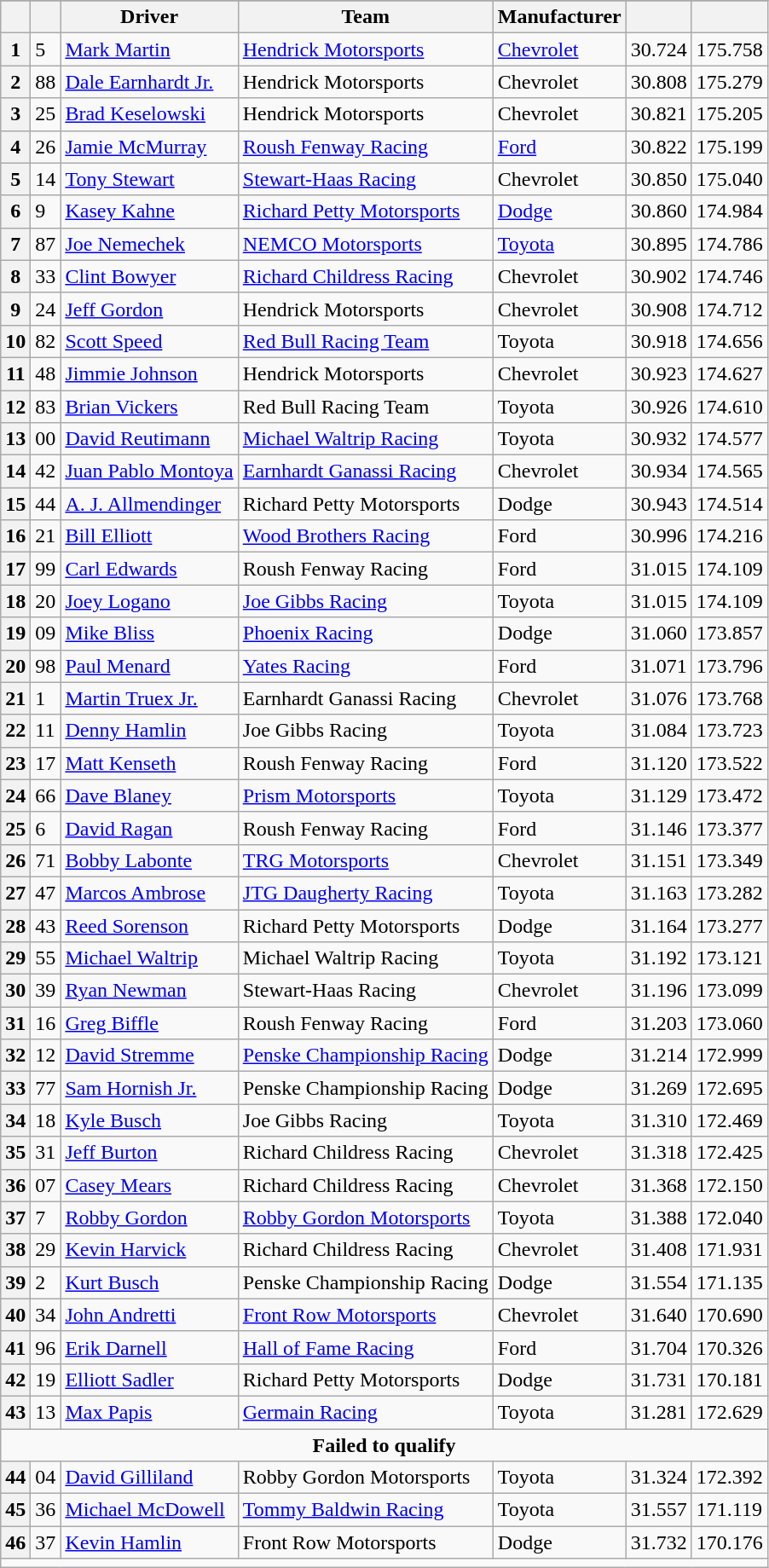<table class="wikitable">
<tr>
</tr>
<tr>
<th scope="col"></th>
<th scope="col"></th>
<th scope="col">Driver</th>
<th scope="col">Team</th>
<th scope="col">Manufacturer</th>
<th scope="col"></th>
<th scope="col"></th>
</tr>
<tr>
<th scope="row">1</th>
<td>5</td>
<td><a href='#'>Mark Martin</a></td>
<td><a href='#'>Hendrick Motorsports</a></td>
<td><a href='#'>Chevrolet</a></td>
<td>30.724</td>
<td>175.758</td>
</tr>
<tr>
<th scope="row">2</th>
<td>88</td>
<td><a href='#'>Dale Earnhardt Jr.</a></td>
<td>Hendrick Motorsports</td>
<td>Chevrolet</td>
<td>30.808</td>
<td>175.279</td>
</tr>
<tr>
<th scope="row">3</th>
<td>25</td>
<td><a href='#'>Brad Keselowski</a></td>
<td>Hendrick Motorsports</td>
<td>Chevrolet</td>
<td>30.821</td>
<td>175.205</td>
</tr>
<tr>
<th scope="row">4</th>
<td>26</td>
<td><a href='#'>Jamie McMurray</a></td>
<td><a href='#'>Roush Fenway Racing</a></td>
<td><a href='#'>Ford</a></td>
<td>30.822</td>
<td>175.199</td>
</tr>
<tr>
<th scope="row">5</th>
<td>14</td>
<td><a href='#'>Tony Stewart</a></td>
<td><a href='#'>Stewart-Haas Racing</a></td>
<td>Chevrolet</td>
<td>30.850</td>
<td>175.040</td>
</tr>
<tr>
<th scope="row">6</th>
<td>9</td>
<td><a href='#'>Kasey Kahne</a></td>
<td><a href='#'>Richard Petty Motorsports</a></td>
<td><a href='#'>Dodge</a></td>
<td>30.860</td>
<td>174.984</td>
</tr>
<tr>
<th scope="row">7</th>
<td>87</td>
<td><a href='#'>Joe Nemechek</a></td>
<td><a href='#'>NEMCO Motorsports</a></td>
<td><a href='#'>Toyota</a></td>
<td>30.895</td>
<td>174.786</td>
</tr>
<tr>
<th scope="row">8</th>
<td>33</td>
<td><a href='#'>Clint Bowyer</a></td>
<td><a href='#'>Richard Childress Racing</a></td>
<td>Chevrolet</td>
<td>30.902</td>
<td>174.746</td>
</tr>
<tr>
<th scope="row">9</th>
<td>24</td>
<td><a href='#'>Jeff Gordon</a></td>
<td>Hendrick Motorsports</td>
<td>Chevrolet</td>
<td>30.908</td>
<td>174.712</td>
</tr>
<tr>
<th scope="row">10</th>
<td>82</td>
<td><a href='#'>Scott Speed</a></td>
<td><a href='#'>Red Bull Racing Team</a></td>
<td>Toyota</td>
<td>30.918</td>
<td>174.656</td>
</tr>
<tr>
<th scope="row">11</th>
<td>48</td>
<td><a href='#'>Jimmie Johnson</a></td>
<td>Hendrick Motorsports</td>
<td>Chevrolet</td>
<td>30.923</td>
<td>174.627</td>
</tr>
<tr>
<th scope="row">12</th>
<td>83</td>
<td><a href='#'>Brian Vickers</a></td>
<td>Red Bull Racing Team</td>
<td>Toyota</td>
<td>30.926</td>
<td>174.610</td>
</tr>
<tr>
<th scope="row">13</th>
<td>00</td>
<td><a href='#'>David Reutimann</a></td>
<td><a href='#'>Michael Waltrip Racing</a></td>
<td>Toyota</td>
<td>30.932</td>
<td>174.577</td>
</tr>
<tr>
<th scope="row">14</th>
<td>42</td>
<td><a href='#'>Juan Pablo Montoya</a></td>
<td><a href='#'>Earnhardt Ganassi Racing</a></td>
<td>Chevrolet</td>
<td>30.934</td>
<td>174.565</td>
</tr>
<tr>
<th scope="row">15</th>
<td>44</td>
<td><a href='#'>A. J. Allmendinger</a></td>
<td>Richard Petty Motorsports</td>
<td>Dodge</td>
<td>30.943</td>
<td>174.514</td>
</tr>
<tr>
<th scope="row">16</th>
<td>21</td>
<td><a href='#'>Bill Elliott</a></td>
<td><a href='#'>Wood Brothers Racing</a></td>
<td>Ford</td>
<td>30.996</td>
<td>174.216</td>
</tr>
<tr>
<th scope="row">17</th>
<td>99</td>
<td><a href='#'>Carl Edwards</a></td>
<td>Roush Fenway Racing</td>
<td>Ford</td>
<td>31.015</td>
<td>174.109</td>
</tr>
<tr>
<th scope="row">18</th>
<td>20</td>
<td><a href='#'>Joey Logano</a></td>
<td><a href='#'>Joe Gibbs Racing</a></td>
<td>Toyota</td>
<td>31.015</td>
<td>174.109</td>
</tr>
<tr>
<th scope="row">19</th>
<td>09</td>
<td><a href='#'>Mike Bliss</a></td>
<td><a href='#'>Phoenix Racing</a></td>
<td>Dodge</td>
<td>31.060</td>
<td>173.857</td>
</tr>
<tr>
<th scope="row">20</th>
<td>98</td>
<td><a href='#'>Paul Menard</a></td>
<td><a href='#'>Yates Racing</a></td>
<td>Ford</td>
<td>31.071</td>
<td>173.796</td>
</tr>
<tr>
<th scope="row">21</th>
<td>1</td>
<td><a href='#'>Martin Truex Jr.</a></td>
<td>Earnhardt Ganassi Racing</td>
<td>Chevrolet</td>
<td>31.076</td>
<td>173.768</td>
</tr>
<tr>
<th scope="row">22</th>
<td>11</td>
<td><a href='#'>Denny Hamlin</a></td>
<td>Joe Gibbs Racing</td>
<td>Toyota</td>
<td>31.084</td>
<td>173.723</td>
</tr>
<tr>
<th scope="row">23</th>
<td>17</td>
<td><a href='#'>Matt Kenseth</a></td>
<td>Roush Fenway Racing</td>
<td>Ford</td>
<td>31.120</td>
<td>173.522</td>
</tr>
<tr>
<th scope="row">24</th>
<td>66</td>
<td><a href='#'>Dave Blaney</a></td>
<td><a href='#'>Prism Motorsports</a></td>
<td>Toyota</td>
<td>31.129</td>
<td>173.472</td>
</tr>
<tr>
<th scope="row">25</th>
<td>6</td>
<td><a href='#'>David Ragan</a></td>
<td>Roush Fenway Racing</td>
<td>Ford</td>
<td>31.146</td>
<td>173.377</td>
</tr>
<tr>
<th scope="row">26</th>
<td>71</td>
<td><a href='#'>Bobby Labonte</a></td>
<td><a href='#'>TRG Motorsports</a></td>
<td>Chevrolet</td>
<td>31.151</td>
<td>173.349</td>
</tr>
<tr>
<th scope="row">27</th>
<td>47</td>
<td><a href='#'>Marcos Ambrose</a></td>
<td><a href='#'>JTG Daugherty Racing</a></td>
<td>Toyota</td>
<td>31.163</td>
<td>173.282</td>
</tr>
<tr>
<th scope="row">28</th>
<td>43</td>
<td><a href='#'>Reed Sorenson</a></td>
<td>Richard Petty Motorsports</td>
<td>Dodge</td>
<td>31.164</td>
<td>173.277</td>
</tr>
<tr>
<th scope="row">29</th>
<td>55</td>
<td><a href='#'>Michael Waltrip</a></td>
<td>Michael Waltrip Racing</td>
<td>Toyota</td>
<td>31.192</td>
<td>173.121</td>
</tr>
<tr>
<th scope="row">30</th>
<td>39</td>
<td><a href='#'>Ryan Newman</a></td>
<td>Stewart-Haas Racing</td>
<td>Chevrolet</td>
<td>31.196</td>
<td>173.099</td>
</tr>
<tr>
<th scope="row">31</th>
<td>16</td>
<td><a href='#'>Greg Biffle</a></td>
<td>Roush Fenway Racing</td>
<td>Ford</td>
<td>31.203</td>
<td>173.060</td>
</tr>
<tr>
<th scope="row">32</th>
<td>12</td>
<td><a href='#'>David Stremme</a></td>
<td><a href='#'>Penske Championship Racing</a></td>
<td>Dodge</td>
<td>31.214</td>
<td>172.999</td>
</tr>
<tr>
<th scope="row">33</th>
<td>77</td>
<td><a href='#'>Sam Hornish Jr.</a></td>
<td>Penske Championship Racing</td>
<td>Dodge</td>
<td>31.269</td>
<td>172.695</td>
</tr>
<tr>
<th scope="row">34</th>
<td>18</td>
<td><a href='#'>Kyle Busch</a></td>
<td>Joe Gibbs Racing</td>
<td>Toyota</td>
<td>31.310</td>
<td>172.469</td>
</tr>
<tr>
<th scope="row">35</th>
<td>31</td>
<td><a href='#'>Jeff Burton</a></td>
<td>Richard Childress Racing</td>
<td>Chevrolet</td>
<td>31.318</td>
<td>172.425</td>
</tr>
<tr>
<th scope="row">36</th>
<td>07</td>
<td><a href='#'>Casey Mears</a></td>
<td>Richard Childress Racing</td>
<td>Chevrolet</td>
<td>31.368</td>
<td>172.150</td>
</tr>
<tr>
<th scope="row">37</th>
<td>7</td>
<td><a href='#'>Robby Gordon</a></td>
<td><a href='#'>Robby Gordon Motorsports</a></td>
<td>Toyota</td>
<td>31.388</td>
<td>172.040</td>
</tr>
<tr>
<th scope="row">38</th>
<td>29</td>
<td><a href='#'>Kevin Harvick</a></td>
<td>Richard Childress Racing</td>
<td>Chevrolet</td>
<td>31.408</td>
<td>171.931</td>
</tr>
<tr>
<th scope="row">39</th>
<td>2</td>
<td><a href='#'>Kurt Busch</a></td>
<td>Penske Championship Racing</td>
<td>Dodge</td>
<td>31.554</td>
<td>171.135</td>
</tr>
<tr>
<th scope="row">40</th>
<td>34</td>
<td><a href='#'>John Andretti</a></td>
<td><a href='#'>Front Row Motorsports</a></td>
<td>Chevrolet</td>
<td>31.640</td>
<td>170.690</td>
</tr>
<tr>
<th scope="row">41</th>
<td>96</td>
<td><a href='#'>Erik Darnell</a></td>
<td><a href='#'>Hall of Fame Racing</a></td>
<td>Ford</td>
<td>31.704</td>
<td>170.326</td>
</tr>
<tr>
<th scope="row">42</th>
<td>19</td>
<td><a href='#'>Elliott Sadler</a></td>
<td>Richard Petty Motorsports</td>
<td>Dodge</td>
<td>31.731</td>
<td>170.181</td>
</tr>
<tr>
<th scope="row">43</th>
<td>13</td>
<td><a href='#'>Max Papis</a></td>
<td><a href='#'>Germain Racing</a></td>
<td>Toyota</td>
<td>31.281</td>
<td>172.629</td>
</tr>
<tr>
<td colspan="8" style="text-align:center;"><strong>Failed to qualify</strong></td>
</tr>
<tr>
<th scope="row">44</th>
<td>04</td>
<td><a href='#'>David Gilliland</a></td>
<td>Robby Gordon Motorsports</td>
<td>Toyota</td>
<td>31.324</td>
<td>172.392</td>
</tr>
<tr>
<th scope="row">45</th>
<td>36</td>
<td><a href='#'>Michael McDowell</a></td>
<td><a href='#'>Tommy Baldwin Racing</a></td>
<td>Toyota</td>
<td>31.557</td>
<td>171.119</td>
</tr>
<tr>
<th scope="row">46</th>
<td>37</td>
<td><a href='#'>Kevin Hamlin</a></td>
<td>Front Row Motorsports</td>
<td>Dodge</td>
<td>31.732</td>
<td>170.176</td>
</tr>
<tr>
<td colspan="8"></td>
</tr>
</table>
